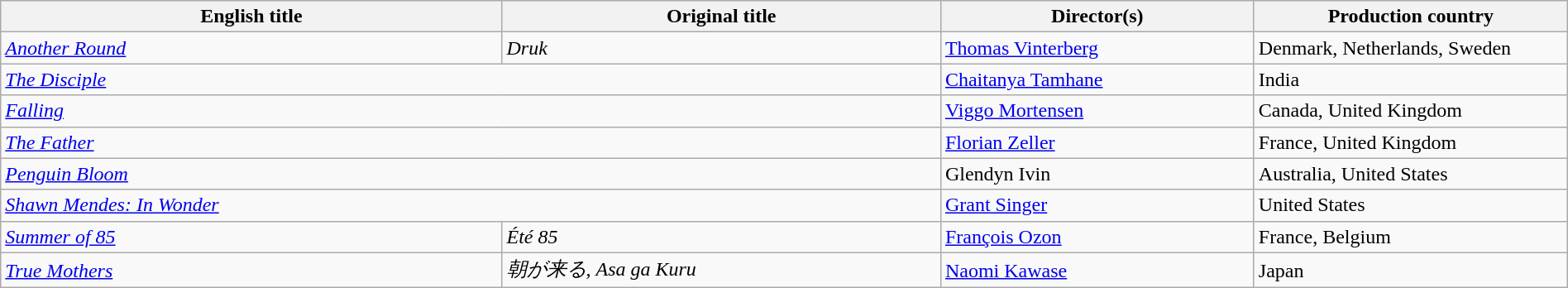<table class="wikitable" width=100%>
<tr>
<th scope="col" width="32%">English title</th>
<th scope="col" width="28%">Original title</th>
<th scope="col" width="20%">Director(s)</th>
<th scope="col" width="20%">Production country</th>
</tr>
<tr>
<td><em><a href='#'>Another Round</a></em></td>
<td><em>Druk</em></td>
<td><a href='#'>Thomas Vinterberg</a></td>
<td>Denmark, Netherlands, Sweden</td>
</tr>
<tr>
<td colspan=2><em><a href='#'>The Disciple</a></em></td>
<td><a href='#'>Chaitanya Tamhane</a></td>
<td>India</td>
</tr>
<tr>
<td colspan=2><em><a href='#'>Falling</a></em></td>
<td><a href='#'>Viggo Mortensen</a></td>
<td>Canada, United Kingdom</td>
</tr>
<tr>
<td colspan=2><em><a href='#'>The Father</a></em></td>
<td><a href='#'>Florian Zeller</a></td>
<td>France, United Kingdom</td>
</tr>
<tr>
<td colspan=2><em><a href='#'>Penguin Bloom</a></em></td>
<td>Glendyn Ivin</td>
<td>Australia, United States</td>
</tr>
<tr>
<td colspan=2><em><a href='#'>Shawn Mendes: In Wonder</a></em></td>
<td><a href='#'>Grant Singer</a></td>
<td>United States</td>
</tr>
<tr>
<td><em><a href='#'>Summer of 85</a></em></td>
<td><em>Été 85</em></td>
<td><a href='#'>François Ozon</a></td>
<td>France, Belgium</td>
</tr>
<tr>
<td><em><a href='#'>True Mothers</a></em></td>
<td><em>朝が来る, Asa ga Kuru</em></td>
<td><a href='#'>Naomi Kawase</a></td>
<td>Japan</td>
</tr>
</table>
